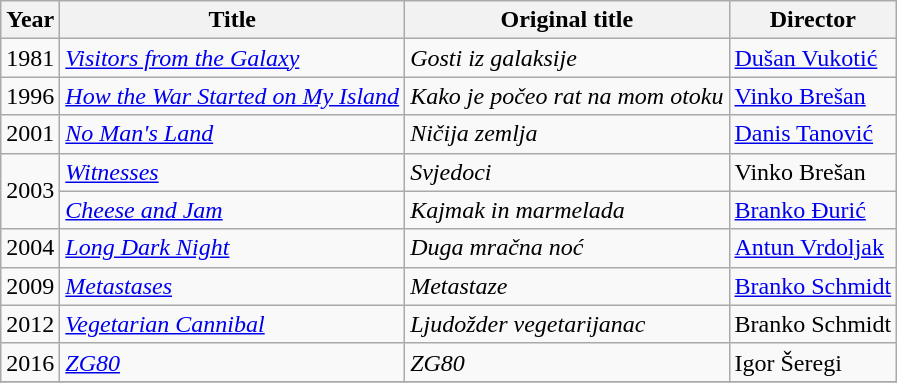<table class="wikitable">
<tr>
<th>Year</th>
<th>Title</th>
<th>Original title</th>
<th class="unsortable">Director</th>
</tr>
<tr>
<td>1981</td>
<td><em><a href='#'>Visitors from the Galaxy</a></em></td>
<td><em>Gosti iz galaksije</em></td>
<td><a href='#'>Dušan Vukotić</a></td>
</tr>
<tr>
<td>1996</td>
<td><em><a href='#'>How the War Started on My Island</a></em></td>
<td><em>Kako je počeo rat na mom otoku</em></td>
<td><a href='#'>Vinko Brešan</a></td>
</tr>
<tr>
<td>2001</td>
<td><em><a href='#'>No Man's Land</a></em></td>
<td><em>Ničija zemlja</em></td>
<td><a href='#'>Danis Tanović</a></td>
</tr>
<tr>
<td rowspan="2">2003</td>
<td><em><a href='#'>Witnesses</a></em></td>
<td><em>Svjedoci</em></td>
<td>Vinko Brešan</td>
</tr>
<tr>
<td><em><a href='#'>Cheese and Jam</a></em></td>
<td><em>Kajmak in marmelada</em></td>
<td><a href='#'>Branko Đurić</a></td>
</tr>
<tr>
<td>2004</td>
<td><em><a href='#'>Long Dark Night</a></em></td>
<td><em>Duga mračna noć</em></td>
<td><a href='#'>Antun Vrdoljak</a></td>
</tr>
<tr>
<td>2009</td>
<td><em><a href='#'>Metastases</a></em></td>
<td><em>Metastaze</em></td>
<td><a href='#'>Branko Schmidt</a></td>
</tr>
<tr>
<td>2012</td>
<td><em><a href='#'>Vegetarian Cannibal</a></em></td>
<td><em>Ljudožder vegetarijanac</em></td>
<td>Branko Schmidt</td>
</tr>
<tr>
<td>2016</td>
<td><em><a href='#'>ZG80</a></em></td>
<td><em>ZG80</em></td>
<td>Igor Šeregi</td>
</tr>
<tr>
</tr>
</table>
